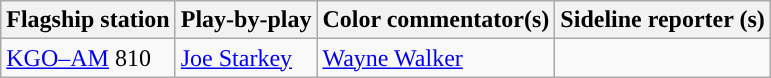<table class="wikitable">
<tr>
<th>Flagship station</th>
<th>Play-by-play</th>
<th>Color commentator(s)</th>
<th>Sideline reporter (s)</th>
</tr>
<tr>
<td><a href='#'>KGO–AM</a> 810</td>
<td><a href='#'>Joe Starkey</a></td>
<td><a href='#'>Wayne Walker</a></td>
<td></td>
</tr>
</table>
